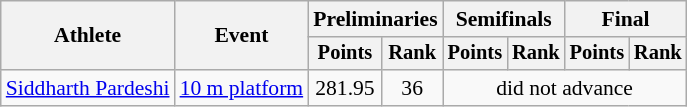<table class="wikitable" style="text-align:center; font-size:90%">
<tr>
<th rowspan="2">Athlete</th>
<th rowspan="2">Event</th>
<th colspan="2">Preliminaries</th>
<th colspan="2">Semifinals</th>
<th colspan="2">Final</th>
</tr>
<tr style="font-size:95%">
<th>Points</th>
<th>Rank</th>
<th>Points</th>
<th>Rank</th>
<th>Points</th>
<th>Rank</th>
</tr>
<tr>
<td align=left><a href='#'>Siddharth Pardeshi</a></td>
<td align=left><a href='#'>10 m platform</a></td>
<td>281.95</td>
<td>36</td>
<td colspan=4>did not advance</td>
</tr>
</table>
